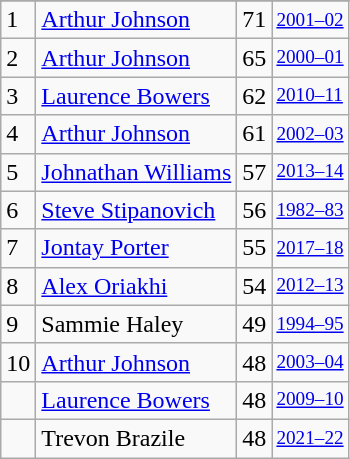<table class="wikitable">
<tr>
</tr>
<tr>
<td>1</td>
<td><a href='#'>Arthur Johnson</a></td>
<td>71</td>
<td style="font-size:80%;"><a href='#'>2001–02</a></td>
</tr>
<tr>
<td>2</td>
<td><a href='#'>Arthur Johnson</a></td>
<td>65</td>
<td style="font-size:80%;"><a href='#'>2000–01</a></td>
</tr>
<tr>
<td>3</td>
<td><a href='#'>Laurence Bowers</a></td>
<td>62</td>
<td style="font-size:80%;"><a href='#'>2010–11</a></td>
</tr>
<tr>
<td>4</td>
<td><a href='#'>Arthur Johnson</a></td>
<td>61</td>
<td style="font-size:80%;"><a href='#'>2002–03</a></td>
</tr>
<tr>
<td>5</td>
<td><a href='#'>Johnathan Williams</a></td>
<td>57</td>
<td style="font-size:80%;"><a href='#'>2013–14</a></td>
</tr>
<tr>
<td>6</td>
<td><a href='#'>Steve Stipanovich</a></td>
<td>56</td>
<td style="font-size:80%;"><a href='#'>1982–83</a></td>
</tr>
<tr>
<td>7</td>
<td><a href='#'>Jontay Porter</a></td>
<td>55</td>
<td style="font-size:80%;"><a href='#'>2017–18</a></td>
</tr>
<tr>
<td>8</td>
<td><a href='#'>Alex Oriakhi</a></td>
<td>54</td>
<td style="font-size:80%;"><a href='#'>2012–13</a></td>
</tr>
<tr>
<td>9</td>
<td>Sammie Haley</td>
<td>49</td>
<td style="font-size:80%;"><a href='#'>1994–95</a></td>
</tr>
<tr>
<td>10</td>
<td><a href='#'>Arthur Johnson</a></td>
<td>48</td>
<td style="font-size:80%;"><a href='#'>2003–04</a></td>
</tr>
<tr>
<td></td>
<td><a href='#'>Laurence Bowers</a></td>
<td>48</td>
<td style="font-size:80%;"><a href='#'>2009–10</a></td>
</tr>
<tr>
<td></td>
<td>Trevon Brazile</td>
<td>48</td>
<td style="font-size:80%;"><a href='#'>2021–22</a></td>
</tr>
</table>
